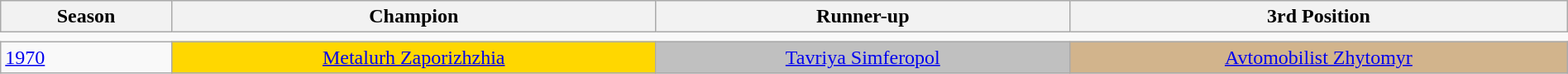<table class="wikitable" width=100% align=center style="border:2px black;">
<tr>
<th>Season</th>
<th>Champion</th>
<th>Runner-up</th>
<th>3rd Position</th>
</tr>
<tr>
<td colspan=5 style="border:1px black;"></td>
</tr>
<tr>
<td><a href='#'>1970</a></td>
<td align=center bgcolor=gold><a href='#'>Metalurh Zaporizhzhia</a></td>
<td align=center bgcolor=silver><a href='#'>Tavriya Simferopol</a></td>
<td align=center bgcolor=tan><a href='#'>Avtomobilist Zhytomyr</a></td>
</tr>
</table>
